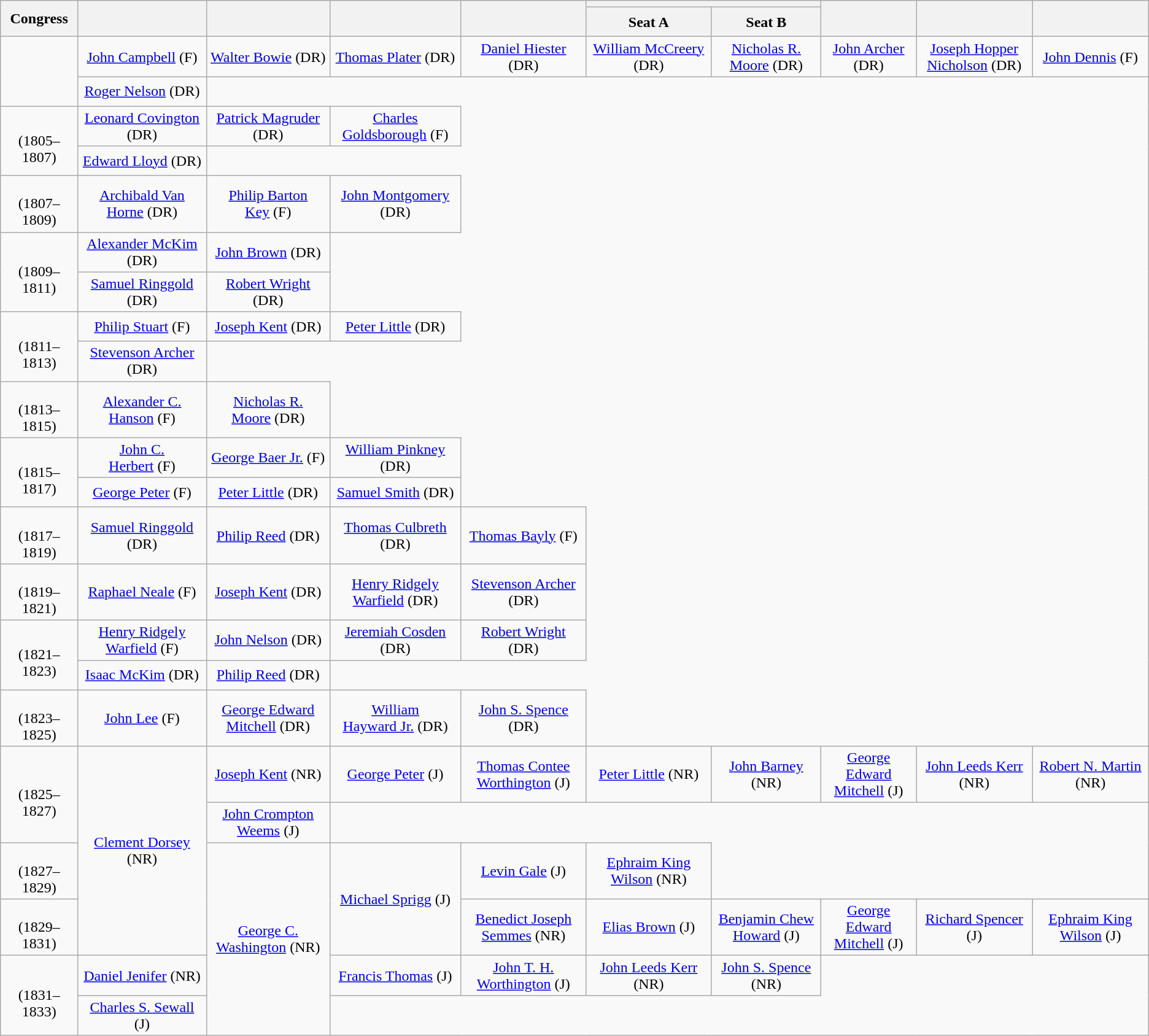<table class=wikitable style="text-align:center">
<tr>
<th rowspan=2 class=small>Congress</th>
<th rowspan=2></th>
<th rowspan=2></th>
<th rowspan=2></th>
<th rowspan=2></th>
<th colspan=2></th>
<th rowspan=2></th>
<th rowspan=2></th>
<th rowspan=2></th>
</tr>
<tr style="height:2em">
<th>Seat A</th>
<th>Seat B</th>
</tr>
<tr style="height:2em">
<td rowspan=2><strong></strong><br></td>
<td><a href='#'>John Campbell</a> (F)</td>
<td><a href='#'>Walter Bowie</a> (DR)</td>
<td><a href='#'>Thomas Plater</a> (DR)</td>
<td><a href='#'>Daniel Hiester</a> (DR)</td>
<td><a href='#'>William McCreery</a> (DR)</td>
<td><a href='#'>Nicholas R.<br>Moore</a> (DR)</td>
<td><a href='#'>John Archer</a> (DR)</td>
<td><a href='#'>Joseph Hopper<br>Nicholson</a> (DR)</td>
<td><a href='#'>John Dennis</a> (F)</td>
</tr>
<tr style="height:2em">
<td><a href='#'>Roger Nelson</a> (DR)</td>
</tr>
<tr style="height:2em">
<td rowspan=2><strong></strong><br>(1805–1807)</td>
<td><a href='#'>Leonard Covington</a> (DR)</td>
<td><a href='#'>Patrick Magruder</a> (DR)</td>
<td><a href='#'>Charles<br>Goldsborough</a> (F)</td>
</tr>
<tr style="height:2em">
<td><a href='#'>Edward Lloyd</a> (DR)</td>
</tr>
<tr style="height:2em">
<td><strong></strong><br>(1807–1809)</td>
<td><a href='#'>Archibald Van<br>Horne</a> (DR)</td>
<td><a href='#'>Philip Barton<br>Key</a> (F)</td>
<td><a href='#'>John Montgomery</a> (DR)</td>
</tr>
<tr style="height:2em">
<td rowspan=2><strong></strong><br>(1809–1811)</td>
<td><a href='#'>Alexander McKim</a> (DR)</td>
<td><a href='#'>John Brown</a> (DR)</td>
</tr>
<tr style="height:2em">
<td><a href='#'>Samuel Ringgold</a> (DR)</td>
<td><a href='#'>Robert Wright</a> (DR)</td>
</tr>
<tr style="height:2em">
<td rowspan=2><strong></strong><br>(1811–1813)</td>
<td><a href='#'>Philip Stuart</a> (F)</td>
<td><a href='#'>Joseph Kent</a> (DR)</td>
<td><a href='#'>Peter Little</a> (DR)</td>
</tr>
<tr style="height:2em">
<td><a href='#'>Stevenson Archer</a> (DR)</td>
</tr>
<tr style="height:2em">
<td><strong></strong><br>(1813–1815)</td>
<td><a href='#'>Alexander C.<br>Hanson</a> (F)</td>
<td><a href='#'>Nicholas R.<br>Moore</a> (DR)</td>
</tr>
<tr style="height:2em">
<td rowspan=2><strong></strong><br>(1815–1817)</td>
<td><a href='#'>John C.<br>Herbert</a> (F)</td>
<td><a href='#'>George Baer Jr.</a> (F)</td>
<td><a href='#'>William Pinkney</a> (DR)</td>
</tr>
<tr style="height:2em">
<td><a href='#'>George Peter</a> (F)</td>
<td><a href='#'>Peter Little</a> (DR)</td>
<td><a href='#'>Samuel Smith</a> (DR)</td>
</tr>
<tr style="height:2em">
<td><strong></strong><br>(1817–1819)</td>
<td><a href='#'>Samuel Ringgold</a> (DR)</td>
<td><a href='#'>Philip Reed</a> (DR)</td>
<td><a href='#'>Thomas Culbreth</a> (DR)</td>
<td><a href='#'>Thomas Bayly</a> (F)</td>
</tr>
<tr style="height:2em">
<td><strong></strong><br>(1819–1821)</td>
<td><a href='#'>Raphael Neale</a> (F)</td>
<td><a href='#'>Joseph Kent</a> (DR)</td>
<td><a href='#'>Henry Ridgely<br>Warfield</a> (DR)</td>
<td><a href='#'>Stevenson Archer</a> (DR)</td>
</tr>
<tr style="height:2em">
<td rowspan=2><strong></strong><br>(1821–1823)</td>
<td><a href='#'>Henry Ridgely<br>Warfield</a> (F)</td>
<td><a href='#'>John Nelson</a> (DR)</td>
<td><a href='#'>Jeremiah Cosden</a> (DR)</td>
<td><a href='#'>Robert Wright</a> (DR)</td>
</tr>
<tr style="height:2em">
<td><a href='#'>Isaac McKim</a> (DR)</td>
<td><a href='#'>Philip Reed</a> (DR)</td>
</tr>
<tr style="height:2em">
<td><strong></strong><br>(1823–1825)</td>
<td><a href='#'>John Lee</a> (F)</td>
<td><a href='#'>George Edward<br>Mitchell</a> (DR)</td>
<td><a href='#'>William<br>Hayward Jr.</a> (DR)</td>
<td><a href='#'>John S. Spence</a> (DR)</td>
</tr>
<tr style="height:2em">
<td rowspan=2><strong></strong><br>(1825–1827)</td>
<td rowspan=4 ><a href='#'>Clement Dorsey</a> (NR)</td>
<td><a href='#'>Joseph Kent</a> (NR)</td>
<td><a href='#'>George Peter</a> (J)</td>
<td><a href='#'>Thomas Contee<br>Worthington</a> (J)</td>
<td><a href='#'>Peter Little</a> (NR)</td>
<td><a href='#'>John Barney</a> (NR)</td>
<td><a href='#'>George Edward<br>Mitchell</a> (J)</td>
<td><a href='#'>John Leeds Kerr</a> (NR)</td>
<td><a href='#'>Robert N. Martin</a> (NR)</td>
</tr>
<tr style="height:2em">
<td><a href='#'>John Crompton<br>Weems</a> (J)</td>
</tr>
<tr style="height:2em">
<td><strong></strong><br>(1827–1829)</td>
<td rowspan=4 ><a href='#'>George C.<br>Washington</a> (NR)</td>
<td rowspan=2 ><a href='#'>Michael Sprigg</a> (J)</td>
<td><a href='#'>Levin Gale</a> (J)</td>
<td><a href='#'>Ephraim King<br>Wilson</a> (NR)</td>
</tr>
<tr style="height:2em">
<td><strong></strong><br>(1829–1831)</td>
<td><a href='#'>Benedict Joseph<br>Semmes</a> (NR)</td>
<td><a href='#'>Elias Brown</a> (J)</td>
<td><a href='#'>Benjamin Chew<br>Howard</a> (J)</td>
<td><a href='#'>George Edward<br>Mitchell</a> (J)</td>
<td><a href='#'>Richard Spencer</a> (J)</td>
<td><a href='#'>Ephraim King<br>Wilson</a> (J)</td>
</tr>
<tr style="height:2em">
<td rowspan=2><strong></strong><br>(1831–1833)</td>
<td><a href='#'>Daniel Jenifer</a> (NR)</td>
<td><a href='#'>Francis Thomas</a> (J)</td>
<td><a href='#'>John T. H.<br>Worthington</a> (J)</td>
<td><a href='#'>John Leeds Kerr</a> (NR)</td>
<td><a href='#'>John S. Spence</a> (NR)</td>
</tr>
<tr style="height:2em">
<td><a href='#'>Charles S. Sewall</a> (J)</td>
</tr>
</table>
